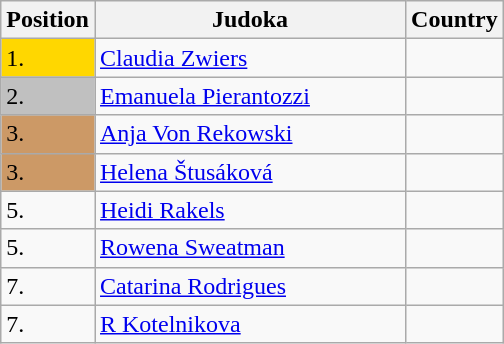<table class=wikitable>
<tr>
<th width=10>Position</th>
<th width=200>Judoka</th>
<th width=10>Country</th>
</tr>
<tr>
<td bgcolor=gold>1.</td>
<td><a href='#'>Claudia Zwiers</a></td>
<td></td>
</tr>
<tr>
<td bgcolor="silver">2.</td>
<td><a href='#'>Emanuela Pierantozzi</a></td>
<td></td>
</tr>
<tr>
<td bgcolor="CC9966">3.</td>
<td><a href='#'>Anja Von Rekowski</a></td>
<td></td>
</tr>
<tr>
<td bgcolor="CC9966">3.</td>
<td><a href='#'>Helena Štusáková</a></td>
<td></td>
</tr>
<tr>
<td>5.</td>
<td><a href='#'>Heidi Rakels</a></td>
<td></td>
</tr>
<tr>
<td>5.</td>
<td><a href='#'>Rowena Sweatman</a></td>
<td></td>
</tr>
<tr>
<td>7.</td>
<td><a href='#'>Catarina Rodrigues</a></td>
<td></td>
</tr>
<tr>
<td>7.</td>
<td><a href='#'>R Kotelnikova</a></td>
<td></td>
</tr>
</table>
